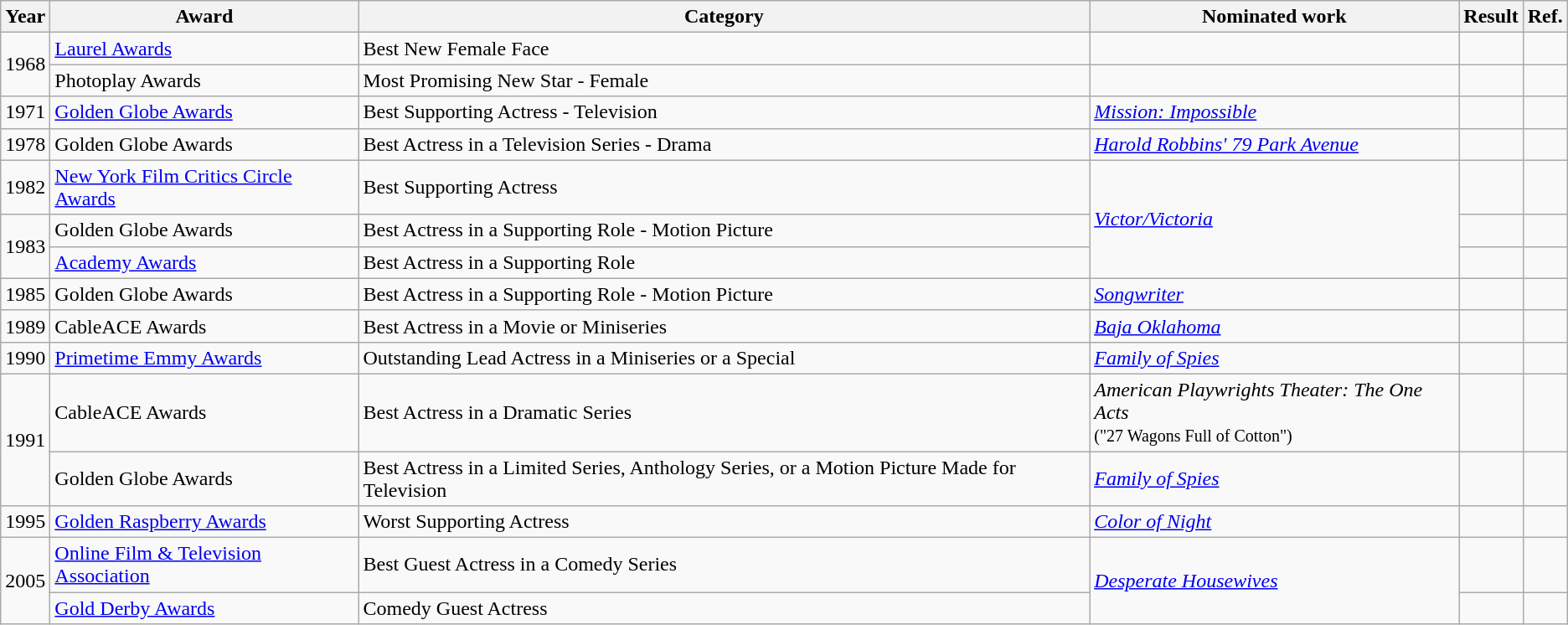<table class="wikitable">
<tr>
<th>Year</th>
<th>Award</th>
<th>Category</th>
<th>Nominated work</th>
<th>Result</th>
<th>Ref.</th>
</tr>
<tr>
<td rowspan="2">1968</td>
<td><a href='#'>Laurel Awards</a></td>
<td>Best New Female Face</td>
<td></td>
<td></td>
<td></td>
</tr>
<tr>
<td>Photoplay Awards</td>
<td>Most Promising New Star - Female</td>
<td></td>
<td></td>
<td></td>
</tr>
<tr>
<td>1971</td>
<td><a href='#'>Golden Globe Awards</a></td>
<td>Best Supporting Actress - Television</td>
<td><em><a href='#'>Mission: Impossible</a></em></td>
<td></td>
<td></td>
</tr>
<tr>
<td>1978</td>
<td>Golden Globe Awards</td>
<td>Best Actress in a Television Series - Drama</td>
<td><em><a href='#'>Harold Robbins' 79 Park Avenue</a></em></td>
<td></td>
<td></td>
</tr>
<tr>
<td>1982</td>
<td><a href='#'>New York Film Critics Circle Awards</a></td>
<td>Best Supporting Actress</td>
<td rowspan="3"><em><a href='#'>Victor/Victoria</a></em></td>
<td></td>
<td></td>
</tr>
<tr>
<td rowspan="2">1983</td>
<td>Golden Globe Awards</td>
<td>Best Actress in a Supporting Role - Motion Picture</td>
<td></td>
<td></td>
</tr>
<tr>
<td><a href='#'>Academy Awards</a></td>
<td>Best Actress in a Supporting Role</td>
<td></td>
<td></td>
</tr>
<tr>
<td>1985</td>
<td>Golden Globe Awards</td>
<td>Best Actress in a Supporting Role - Motion Picture</td>
<td><em><a href='#'>Songwriter</a></em></td>
<td></td>
<td></td>
</tr>
<tr>
<td>1989</td>
<td>CableACE Awards</td>
<td>Best Actress in a Movie or Miniseries</td>
<td><em><a href='#'>Baja Oklahoma</a></em></td>
<td></td>
<td></td>
</tr>
<tr>
<td>1990</td>
<td><a href='#'>Primetime Emmy Awards</a></td>
<td>Outstanding Lead Actress in a Miniseries or a Special</td>
<td><em><a href='#'>Family of Spies</a></em></td>
<td></td>
<td></td>
</tr>
<tr>
<td rowspan="2">1991</td>
<td>CableACE Awards</td>
<td>Best Actress in a Dramatic Series</td>
<td><em>American Playwrights Theater: The One Acts</em><br><small>("27 Wagons Full of Cotton")</small></td>
<td></td>
<td></td>
</tr>
<tr>
<td>Golden Globe Awards</td>
<td>Best Actress in a Limited Series, Anthology Series, or a Motion Picture Made for Television</td>
<td><em><a href='#'>Family of Spies</a></em></td>
<td></td>
<td></td>
</tr>
<tr>
<td>1995</td>
<td><a href='#'>Golden Raspberry Awards</a></td>
<td>Worst Supporting Actress</td>
<td><em><a href='#'>Color of Night</a></em></td>
<td></td>
<td></td>
</tr>
<tr>
<td rowspan="2">2005</td>
<td><a href='#'>Online Film & Television Association</a></td>
<td>Best Guest Actress in a Comedy Series</td>
<td rowspan="2"><a href='#'><em>Desperate Housewives</em></a></td>
<td></td>
<td></td>
</tr>
<tr>
<td><a href='#'>Gold Derby Awards</a></td>
<td>Comedy Guest Actress</td>
<td></td>
<td></td>
</tr>
</table>
